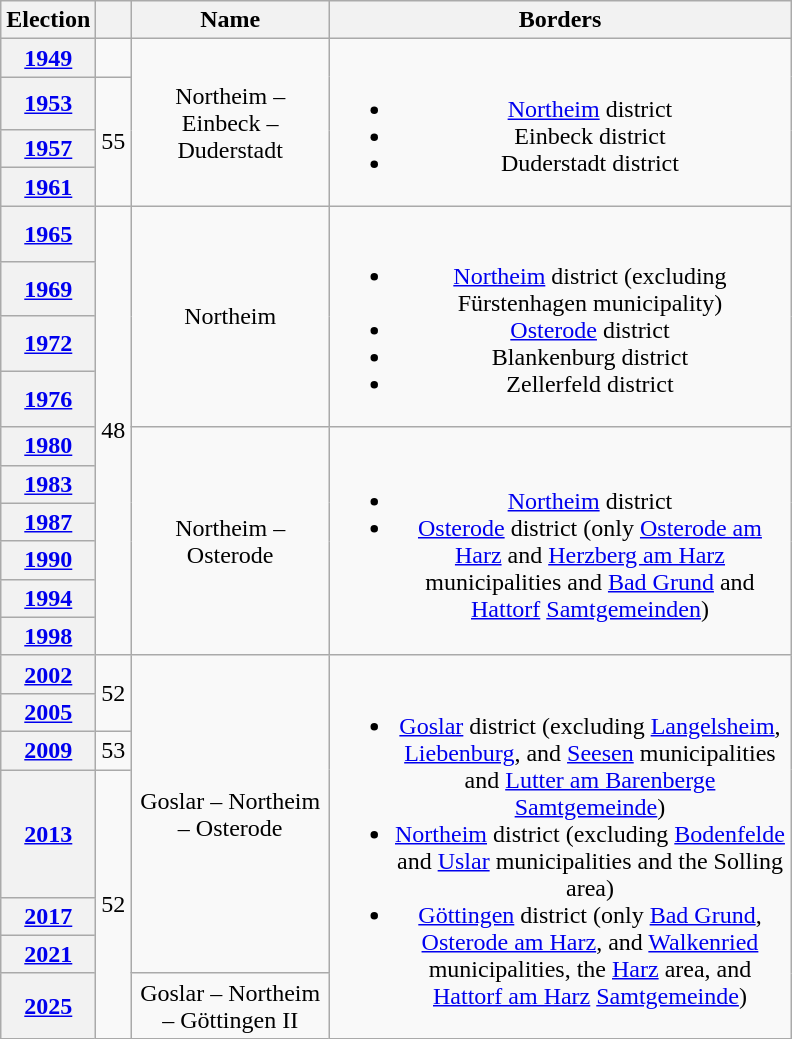<table class=wikitable style="text-align:center">
<tr>
<th>Election</th>
<th></th>
<th width=125px>Name</th>
<th width=300px>Borders</th>
</tr>
<tr>
<th><a href='#'>1949</a></th>
<td></td>
<td rowspan=4>Northeim – Einbeck – Duderstadt</td>
<td rowspan=4><br><ul><li><a href='#'>Northeim</a> district</li><li>Einbeck district</li><li>Duderstadt district</li></ul></td>
</tr>
<tr>
<th><a href='#'>1953</a></th>
<td rowspan=3>55</td>
</tr>
<tr>
<th><a href='#'>1957</a></th>
</tr>
<tr>
<th><a href='#'>1961</a></th>
</tr>
<tr>
<th><a href='#'>1965</a></th>
<td rowspan=10>48</td>
<td rowspan=4>Northeim</td>
<td rowspan=4><br><ul><li><a href='#'>Northeim</a> district (excluding Fürstenhagen municipality)</li><li><a href='#'>Osterode</a> district</li><li>Blankenburg district</li><li>Zellerfeld district</li></ul></td>
</tr>
<tr>
<th><a href='#'>1969</a></th>
</tr>
<tr>
<th><a href='#'>1972</a></th>
</tr>
<tr>
<th><a href='#'>1976</a></th>
</tr>
<tr>
<th><a href='#'>1980</a></th>
<td rowspan=6>Northeim – Osterode</td>
<td rowspan=6><br><ul><li><a href='#'>Northeim</a> district</li><li><a href='#'>Osterode</a> district (only <a href='#'>Osterode am Harz</a> and <a href='#'>Herzberg am Harz</a> municipalities and <a href='#'>Bad Grund</a> and <a href='#'>Hattorf</a> <a href='#'>Samtgemeinden</a>)</li></ul></td>
</tr>
<tr>
<th><a href='#'>1983</a></th>
</tr>
<tr>
<th><a href='#'>1987</a></th>
</tr>
<tr>
<th><a href='#'>1990</a></th>
</tr>
<tr>
<th><a href='#'>1994</a></th>
</tr>
<tr>
<th><a href='#'>1998</a></th>
</tr>
<tr>
<th><a href='#'>2002</a></th>
<td rowspan=2>52</td>
<td rowspan="6">Goslar – Northeim – Osterode</td>
<td rowspan=7><br><ul><li><a href='#'>Goslar</a> district (excluding <a href='#'>Langelsheim</a>, <a href='#'>Liebenburg</a>, and <a href='#'>Seesen</a> municipalities and <a href='#'>Lutter am Barenberge</a> <a href='#'>Samtgemeinde</a>)</li><li><a href='#'>Northeim</a> district (excluding <a href='#'>Bodenfelde</a> and <a href='#'>Uslar</a> municipalities and the Solling area)</li><li><a href='#'>Göttingen</a> district (only <a href='#'>Bad Grund</a>, <a href='#'>Osterode am Harz</a>, and <a href='#'>Walkenried</a> municipalities, the <a href='#'>Harz</a> area, and <a href='#'>Hattorf am Harz</a> <a href='#'>Samtgemeinde</a>)</li></ul></td>
</tr>
<tr>
<th><a href='#'>2005</a></th>
</tr>
<tr>
<th><a href='#'>2009</a></th>
<td>53</td>
</tr>
<tr>
<th><a href='#'>2013</a></th>
<td rowspan=4>52</td>
</tr>
<tr>
<th><a href='#'>2017</a></th>
</tr>
<tr>
<th><a href='#'>2021</a></th>
</tr>
<tr>
<th><a href='#'>2025</a></th>
<td>Goslar – Northeim – Göttingen II</td>
</tr>
</table>
